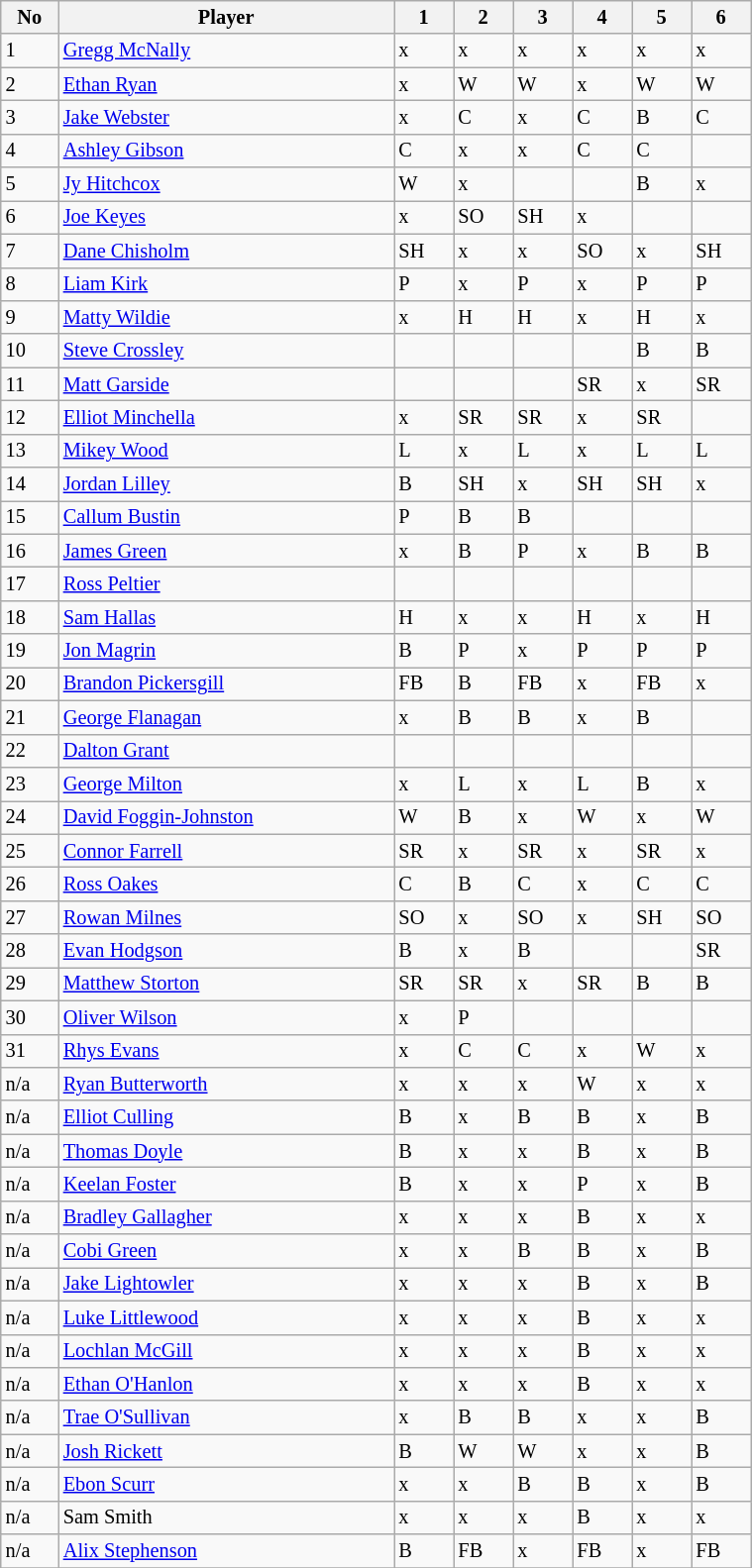<table class="wikitable"  style="font-size:85%; width:40%;">
<tr>
<th>No</th>
<th>Player</th>
<th>1</th>
<th>2</th>
<th>3</th>
<th>4</th>
<th>5</th>
<th>6</th>
</tr>
<tr>
<td>1</td>
<td><a href='#'>Gregg McNally</a></td>
<td>x</td>
<td>x</td>
<td>x</td>
<td>x</td>
<td>x</td>
<td>x</td>
</tr>
<tr>
<td>2</td>
<td><a href='#'>Ethan Ryan</a></td>
<td>x</td>
<td>W</td>
<td>W</td>
<td>x</td>
<td>W</td>
<td>W</td>
</tr>
<tr>
<td>3</td>
<td><a href='#'>Jake Webster</a></td>
<td>x</td>
<td>C</td>
<td>x</td>
<td>C</td>
<td>B</td>
<td>C</td>
</tr>
<tr>
<td>4</td>
<td><a href='#'>Ashley Gibson</a></td>
<td>C</td>
<td>x</td>
<td>x</td>
<td>C</td>
<td>C</td>
<td></td>
</tr>
<tr>
<td>5</td>
<td><a href='#'>Jy Hitchcox</a></td>
<td>W</td>
<td>x</td>
<td></td>
<td></td>
<td>B</td>
<td>x</td>
</tr>
<tr>
<td>6</td>
<td><a href='#'>Joe Keyes</a></td>
<td>x</td>
<td>SO</td>
<td>SH</td>
<td>x</td>
<td></td>
<td></td>
</tr>
<tr>
<td>7</td>
<td><a href='#'>Dane Chisholm</a></td>
<td>SH</td>
<td>x</td>
<td>x</td>
<td>SO</td>
<td>x</td>
<td>SH</td>
</tr>
<tr>
<td>8</td>
<td><a href='#'>Liam Kirk</a></td>
<td>P</td>
<td>x</td>
<td>P</td>
<td>x</td>
<td>P</td>
<td>P</td>
</tr>
<tr>
<td>9</td>
<td><a href='#'>Matty Wildie</a></td>
<td>x</td>
<td>H</td>
<td>H</td>
<td>x</td>
<td>H</td>
<td>x</td>
</tr>
<tr>
<td>10</td>
<td><a href='#'>Steve Crossley</a></td>
<td></td>
<td></td>
<td></td>
<td></td>
<td>B</td>
<td>B</td>
</tr>
<tr>
<td>11</td>
<td><a href='#'>Matt Garside</a></td>
<td></td>
<td></td>
<td></td>
<td>SR</td>
<td>x</td>
<td>SR</td>
</tr>
<tr>
<td>12</td>
<td><a href='#'>Elliot Minchella</a></td>
<td>x</td>
<td>SR</td>
<td>SR</td>
<td>x</td>
<td>SR</td>
<td></td>
</tr>
<tr>
<td>13</td>
<td><a href='#'>Mikey Wood</a></td>
<td>L</td>
<td>x</td>
<td>L</td>
<td>x</td>
<td>L</td>
<td>L</td>
</tr>
<tr>
<td>14</td>
<td><a href='#'>Jordan Lilley</a></td>
<td>B</td>
<td>SH</td>
<td>x</td>
<td>SH</td>
<td>SH</td>
<td>x</td>
</tr>
<tr>
<td>15</td>
<td><a href='#'>Callum Bustin</a></td>
<td>P</td>
<td>B</td>
<td>B</td>
<td></td>
<td></td>
<td></td>
</tr>
<tr>
<td>16</td>
<td><a href='#'>James Green</a></td>
<td>x</td>
<td>B</td>
<td>P</td>
<td>x</td>
<td>B</td>
<td>B</td>
</tr>
<tr>
<td>17</td>
<td><a href='#'>Ross Peltier</a></td>
<td></td>
<td></td>
<td></td>
<td></td>
<td></td>
<td></td>
</tr>
<tr>
<td>18</td>
<td><a href='#'>Sam Hallas</a></td>
<td>H</td>
<td>x</td>
<td>x</td>
<td>H</td>
<td>x</td>
<td>H</td>
</tr>
<tr>
<td>19</td>
<td><a href='#'>Jon Magrin</a></td>
<td>B</td>
<td>P</td>
<td>x</td>
<td>P</td>
<td>P</td>
<td>P</td>
</tr>
<tr>
<td>20</td>
<td><a href='#'>Brandon Pickersgill</a></td>
<td>FB</td>
<td>B</td>
<td>FB</td>
<td>x</td>
<td>FB</td>
<td>x</td>
</tr>
<tr>
<td>21</td>
<td><a href='#'>George Flanagan</a></td>
<td>x</td>
<td>B</td>
<td>B</td>
<td>x</td>
<td>B</td>
<td></td>
</tr>
<tr>
<td>22</td>
<td><a href='#'>Dalton Grant</a></td>
<td></td>
<td></td>
<td></td>
<td></td>
<td></td>
<td></td>
</tr>
<tr>
<td>23</td>
<td><a href='#'>George Milton</a></td>
<td>x</td>
<td>L</td>
<td>x</td>
<td>L</td>
<td>B</td>
<td>x</td>
</tr>
<tr>
<td>24</td>
<td><a href='#'>David Foggin-Johnston</a></td>
<td>W</td>
<td>B</td>
<td>x</td>
<td>W</td>
<td>x</td>
<td>W</td>
</tr>
<tr>
<td>25</td>
<td><a href='#'>Connor Farrell</a></td>
<td>SR</td>
<td>x</td>
<td>SR</td>
<td>x</td>
<td>SR</td>
<td>x</td>
</tr>
<tr>
<td>26</td>
<td><a href='#'>Ross Oakes</a></td>
<td>C</td>
<td>B</td>
<td>C</td>
<td>x</td>
<td>C</td>
<td>C</td>
</tr>
<tr>
<td>27</td>
<td><a href='#'>Rowan Milnes</a></td>
<td>SO</td>
<td>x</td>
<td>SO</td>
<td>x</td>
<td>SH</td>
<td>SO</td>
</tr>
<tr>
<td>28</td>
<td><a href='#'>Evan Hodgson</a></td>
<td>B</td>
<td>x</td>
<td>B</td>
<td></td>
<td></td>
<td>SR</td>
</tr>
<tr>
<td>29</td>
<td><a href='#'>Matthew Storton</a></td>
<td>SR</td>
<td>SR</td>
<td>x</td>
<td>SR</td>
<td>B</td>
<td>B</td>
</tr>
<tr>
<td>30</td>
<td><a href='#'>Oliver Wilson</a></td>
<td>x</td>
<td>P</td>
<td></td>
<td></td>
<td></td>
<td></td>
</tr>
<tr>
<td>31</td>
<td><a href='#'>Rhys Evans</a></td>
<td>x</td>
<td>C</td>
<td>C</td>
<td>x</td>
<td>W</td>
<td>x</td>
</tr>
<tr>
<td>n/a</td>
<td><a href='#'>Ryan Butterworth</a></td>
<td>x</td>
<td>x</td>
<td>x</td>
<td>W</td>
<td>x</td>
<td>x</td>
</tr>
<tr>
<td>n/a</td>
<td><a href='#'>Elliot Culling</a></td>
<td>B</td>
<td>x</td>
<td>B</td>
<td>B</td>
<td>x</td>
<td>B</td>
</tr>
<tr>
<td>n/a</td>
<td><a href='#'>Thomas Doyle</a></td>
<td>B</td>
<td>x</td>
<td>x</td>
<td>B</td>
<td>x</td>
<td>B</td>
</tr>
<tr>
<td>n/a</td>
<td><a href='#'>Keelan Foster</a></td>
<td>B</td>
<td>x</td>
<td>x</td>
<td>P</td>
<td>x</td>
<td>B</td>
</tr>
<tr>
<td>n/a</td>
<td><a href='#'>Bradley Gallagher</a></td>
<td>x</td>
<td>x</td>
<td>x</td>
<td>B</td>
<td>x</td>
<td>x</td>
</tr>
<tr>
<td>n/a</td>
<td><a href='#'>Cobi Green</a></td>
<td>x</td>
<td>x</td>
<td>B</td>
<td>B</td>
<td>x</td>
<td>B</td>
</tr>
<tr>
<td>n/a</td>
<td><a href='#'>Jake Lightowler</a></td>
<td>x</td>
<td>x</td>
<td>x</td>
<td>B</td>
<td>x</td>
<td>B</td>
</tr>
<tr>
<td>n/a</td>
<td><a href='#'>Luke Littlewood</a></td>
<td>x</td>
<td>x</td>
<td>x</td>
<td>B</td>
<td>x</td>
<td>x</td>
</tr>
<tr>
<td>n/a</td>
<td><a href='#'>Lochlan McGill</a></td>
<td>x</td>
<td>x</td>
<td>x</td>
<td>B</td>
<td>x</td>
<td>x</td>
</tr>
<tr>
<td>n/a</td>
<td><a href='#'>Ethan O'Hanlon</a></td>
<td>x</td>
<td>x</td>
<td>x</td>
<td>B</td>
<td>x</td>
<td>x</td>
</tr>
<tr>
<td>n/a</td>
<td><a href='#'>Trae O'Sullivan</a></td>
<td>x</td>
<td>B</td>
<td>B</td>
<td>x</td>
<td>x</td>
<td>B</td>
</tr>
<tr>
<td>n/a</td>
<td><a href='#'>Josh Rickett</a></td>
<td>B</td>
<td>W</td>
<td>W</td>
<td>x</td>
<td>x</td>
<td>B</td>
</tr>
<tr>
<td>n/a</td>
<td><a href='#'>Ebon Scurr</a></td>
<td>x</td>
<td>x</td>
<td>B</td>
<td>B</td>
<td>x</td>
<td>B</td>
</tr>
<tr>
<td>n/a</td>
<td>Sam Smith</td>
<td>x</td>
<td>x</td>
<td>x</td>
<td>B</td>
<td>x</td>
<td>x</td>
</tr>
<tr>
<td>n/a</td>
<td><a href='#'>Alix Stephenson</a></td>
<td>B</td>
<td>FB</td>
<td>x</td>
<td>FB</td>
<td>x</td>
<td>FB</td>
</tr>
<tr>
</tr>
</table>
